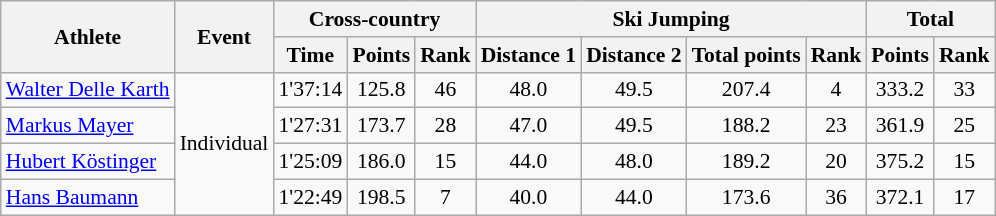<table class="wikitable" style="font-size:90%">
<tr>
<th rowspan="2">Athlete</th>
<th rowspan="2">Event</th>
<th colspan="3">Cross-country</th>
<th colspan="4">Ski Jumping</th>
<th colspan="2">Total</th>
</tr>
<tr>
<th>Time</th>
<th>Points</th>
<th>Rank</th>
<th>Distance 1</th>
<th>Distance 2</th>
<th>Total points</th>
<th>Rank</th>
<th>Points</th>
<th>Rank</th>
</tr>
<tr>
<td><a href='#'>Walter Delle Karth</a></td>
<td rowspan="4">Individual</td>
<td align="center">1'37:14</td>
<td align="center">125.8</td>
<td align="center">46</td>
<td align="center">48.0</td>
<td align="center">49.5</td>
<td align="center">207.4</td>
<td align="center">4</td>
<td align="center">333.2</td>
<td align="center">33</td>
</tr>
<tr>
<td><a href='#'>Markus Mayer</a></td>
<td align="center">1'27:31</td>
<td align="center">173.7</td>
<td align="center">28</td>
<td align="center">47.0</td>
<td align="center">49.5</td>
<td align="center">188.2</td>
<td align="center">23</td>
<td align="center">361.9</td>
<td align="center">25</td>
</tr>
<tr>
<td><a href='#'>Hubert Köstinger</a></td>
<td align="center">1'25:09</td>
<td align="center">186.0</td>
<td align="center">15</td>
<td align="center">44.0</td>
<td align="center">48.0</td>
<td align="center">189.2</td>
<td align="center">20</td>
<td align="center">375.2</td>
<td align="center">15</td>
</tr>
<tr>
<td><a href='#'>Hans Baumann</a></td>
<td align="center">1'22:49</td>
<td align="center">198.5</td>
<td align="center">7</td>
<td align="center">40.0</td>
<td align="center">44.0</td>
<td align="center">173.6</td>
<td align="center">36</td>
<td align="center">372.1</td>
<td align="center">17</td>
</tr>
</table>
